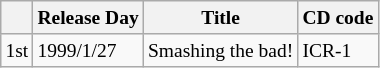<table class=wikitable style="font-size:small">
<tr>
<th></th>
<th>Release Day</th>
<th>Title</th>
<th>CD code</th>
</tr>
<tr>
<td>1st</td>
<td>1999/1/27</td>
<td>Smashing the bad!</td>
<td>ICR-1</td>
</tr>
</table>
